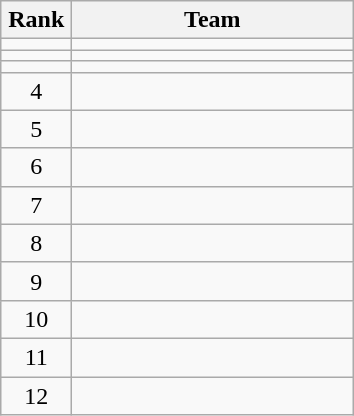<table class="wikitable" style="text-align: center;">
<tr>
<th width=40>Rank</th>
<th width=180>Team</th>
</tr>
<tr>
<td></td>
<td align=left></td>
</tr>
<tr>
<td></td>
<td align=left></td>
</tr>
<tr>
<td></td>
<td align=left></td>
</tr>
<tr>
<td>4</td>
<td align=left></td>
</tr>
<tr>
<td>5</td>
<td align=left></td>
</tr>
<tr>
<td>6</td>
<td align=left></td>
</tr>
<tr>
<td>7</td>
<td align=left></td>
</tr>
<tr>
<td>8</td>
<td align=left></td>
</tr>
<tr>
<td>9</td>
<td align=left></td>
</tr>
<tr>
<td>10</td>
<td align=left></td>
</tr>
<tr>
<td>11</td>
<td align=left></td>
</tr>
<tr>
<td>12</td>
<td align=left></td>
</tr>
</table>
